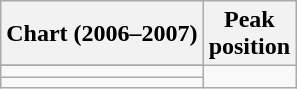<table class="wikitable sortable">
<tr>
<th align="left">Chart (2006–2007)</th>
<th align="center">Peak<br>position</th>
</tr>
<tr>
</tr>
<tr>
<td></td>
</tr>
<tr>
<td></td>
</tr>
</table>
